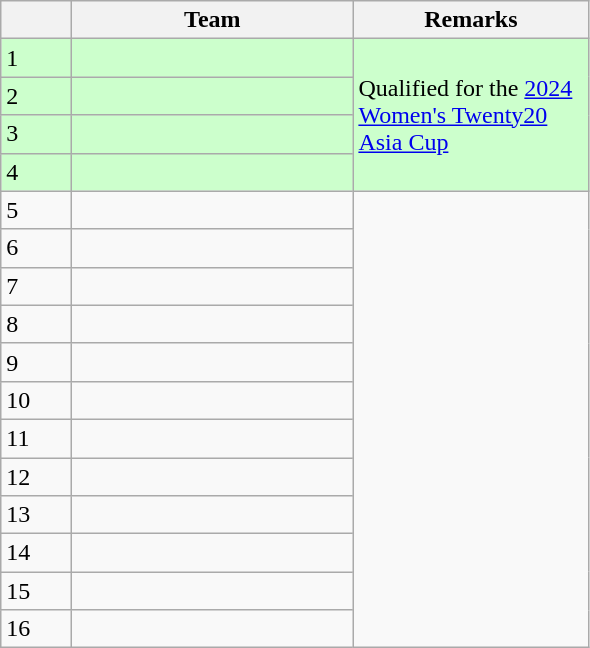<table class="wikitable sortable">
<tr>
<th width=40></th>
<th width=180>Team</th>
<th width=150>Remarks</th>
</tr>
<tr style="background:#cfc">
<td>1</td>
<td></td>
<td rowspan="4">Qualified for the <a href='#'>2024 Women's Twenty20 Asia Cup</a></td>
</tr>
<tr style="background:#cfc">
<td>2</td>
<td></td>
</tr>
<tr style="background:#cfc">
<td>3</td>
<td></td>
</tr>
<tr style="background:#cfc">
<td>4</td>
<td></td>
</tr>
<tr>
<td>5</td>
<td></td>
<td rowspan="12"></td>
</tr>
<tr>
<td>6</td>
<td></td>
</tr>
<tr>
<td>7</td>
<td></td>
</tr>
<tr>
<td>8</td>
<td></td>
</tr>
<tr>
<td>9</td>
<td></td>
</tr>
<tr>
<td>10</td>
<td></td>
</tr>
<tr>
<td>11</td>
<td></td>
</tr>
<tr>
<td>12</td>
<td></td>
</tr>
<tr>
<td>13</td>
<td></td>
</tr>
<tr>
<td>14</td>
<td></td>
</tr>
<tr>
<td>15</td>
<td></td>
</tr>
<tr>
<td>16</td>
<td></td>
</tr>
</table>
